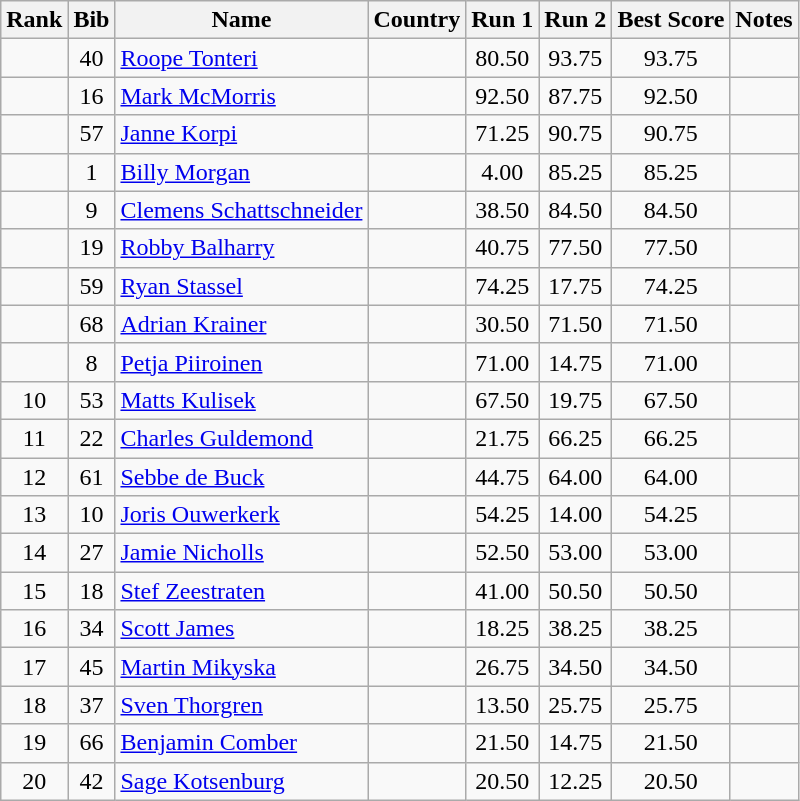<table class="wikitable sortable" style="text-align:center">
<tr>
<th>Rank</th>
<th>Bib</th>
<th>Name</th>
<th>Country</th>
<th>Run 1</th>
<th>Run 2</th>
<th>Best Score</th>
<th>Notes</th>
</tr>
<tr>
<td></td>
<td>40</td>
<td align=left><a href='#'>Roope Tonteri</a></td>
<td align=left></td>
<td>80.50</td>
<td>93.75</td>
<td>93.75</td>
<td></td>
</tr>
<tr>
<td></td>
<td>16</td>
<td align=left><a href='#'>Mark McMorris</a></td>
<td align=left></td>
<td>92.50</td>
<td>87.75</td>
<td>92.50</td>
<td></td>
</tr>
<tr>
<td></td>
<td>57</td>
<td align=left><a href='#'>Janne Korpi</a></td>
<td align=left></td>
<td>71.25</td>
<td>90.75</td>
<td>90.75</td>
<td></td>
</tr>
<tr>
<td></td>
<td>1</td>
<td align=left><a href='#'>Billy Morgan</a></td>
<td align=left></td>
<td>4.00</td>
<td>85.25</td>
<td>85.25</td>
<td></td>
</tr>
<tr>
<td></td>
<td>9</td>
<td align=left><a href='#'>Clemens Schattschneider</a></td>
<td align=left></td>
<td>38.50</td>
<td>84.50</td>
<td>84.50</td>
<td></td>
</tr>
<tr>
<td></td>
<td>19</td>
<td align=left><a href='#'>Robby Balharry</a></td>
<td align=left></td>
<td>40.75</td>
<td>77.50</td>
<td>77.50</td>
<td></td>
</tr>
<tr>
<td></td>
<td>59</td>
<td align=left><a href='#'>Ryan Stassel</a></td>
<td align=left></td>
<td>74.25</td>
<td>17.75</td>
<td>74.25</td>
<td></td>
</tr>
<tr>
<td></td>
<td>68</td>
<td align=left><a href='#'>Adrian Krainer</a></td>
<td align=left></td>
<td>30.50</td>
<td>71.50</td>
<td>71.50</td>
<td></td>
</tr>
<tr>
<td></td>
<td>8</td>
<td align=left><a href='#'>Petja Piiroinen</a></td>
<td align=left></td>
<td>71.00</td>
<td>14.75</td>
<td>71.00</td>
<td></td>
</tr>
<tr>
<td>10</td>
<td>53</td>
<td align=left><a href='#'>Matts Kulisek</a></td>
<td align=left></td>
<td>67.50</td>
<td>19.75</td>
<td>67.50</td>
<td></td>
</tr>
<tr>
<td>11</td>
<td>22</td>
<td align=left><a href='#'>Charles Guldemond</a></td>
<td align=left></td>
<td>21.75</td>
<td>66.25</td>
<td>66.25</td>
<td></td>
</tr>
<tr>
<td>12</td>
<td>61</td>
<td align=left><a href='#'>Sebbe de Buck</a></td>
<td align=left></td>
<td>44.75</td>
<td>64.00</td>
<td>64.00</td>
<td></td>
</tr>
<tr>
<td>13</td>
<td>10</td>
<td align=left><a href='#'>Joris Ouwerkerk</a></td>
<td align=left></td>
<td>54.25</td>
<td>14.00</td>
<td>54.25</td>
<td></td>
</tr>
<tr>
<td>14</td>
<td>27</td>
<td align=left><a href='#'>Jamie Nicholls</a></td>
<td align=left></td>
<td>52.50</td>
<td>53.00</td>
<td>53.00</td>
<td></td>
</tr>
<tr>
<td>15</td>
<td>18</td>
<td align=left><a href='#'>Stef Zeestraten</a></td>
<td align=left></td>
<td>41.00</td>
<td>50.50</td>
<td>50.50</td>
<td></td>
</tr>
<tr>
<td>16</td>
<td>34</td>
<td align=left><a href='#'>Scott James</a></td>
<td align=left></td>
<td>18.25</td>
<td>38.25</td>
<td>38.25</td>
<td></td>
</tr>
<tr>
<td>17</td>
<td>45</td>
<td align=left><a href='#'>Martin Mikyska</a></td>
<td align=left></td>
<td>26.75</td>
<td>34.50</td>
<td>34.50</td>
<td></td>
</tr>
<tr>
<td>18</td>
<td>37</td>
<td align=left><a href='#'>Sven Thorgren</a></td>
<td align=left></td>
<td>13.50</td>
<td>25.75</td>
<td>25.75</td>
<td></td>
</tr>
<tr>
<td>19</td>
<td>66</td>
<td align=left><a href='#'>Benjamin Comber</a></td>
<td align=left></td>
<td>21.50</td>
<td>14.75</td>
<td>21.50</td>
<td></td>
</tr>
<tr>
<td>20</td>
<td>42</td>
<td align=left><a href='#'>Sage Kotsenburg</a></td>
<td align=left></td>
<td>20.50</td>
<td>12.25</td>
<td>20.50</td>
<td></td>
</tr>
</table>
